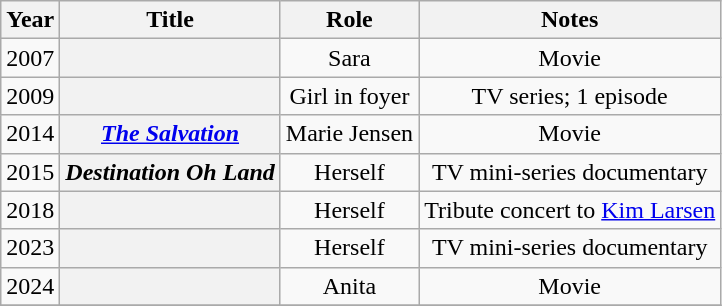<table class="wikitable plainrowheaders" style="text-align:center;">
<tr>
<th scope="col">Year</th>
<th scope="col">Title</th>
<th scope="col">Role</th>
<th scope="col">Notes</th>
</tr>
<tr>
<td rowspan="1">2007</td>
<th scope="row"><em></em></th>
<td>Sara</td>
<td>Movie</td>
</tr>
<tr>
<td rowspan="1">2009</td>
<th scope="row"><em></em></th>
<td>Girl in foyer</td>
<td>TV series; 1 episode</td>
</tr>
<tr>
<td rowspan="1">2014</td>
<th scope="row"><em><a href='#'>The Salvation</a></em></th>
<td>Marie Jensen</td>
<td>Movie</td>
</tr>
<tr>
<td rowspan="1">2015</td>
<th scope="row"><em>Destination Oh Land</em></th>
<td>Herself</td>
<td>TV mini-series documentary</td>
</tr>
<tr>
<td rowspan="1">2018</td>
<th scope="row"><em></em></th>
<td>Herself</td>
<td>Tribute concert to <a href='#'>Kim Larsen</a></td>
</tr>
<tr>
<td rowspan="1">2023</td>
<th scope="row"><em></em></th>
<td>Herself</td>
<td>TV mini-series documentary</td>
</tr>
<tr>
<td rowspan="1">2024</td>
<th scope="row"><em></em></th>
<td>Anita</td>
<td>Movie</td>
</tr>
<tr>
</tr>
</table>
